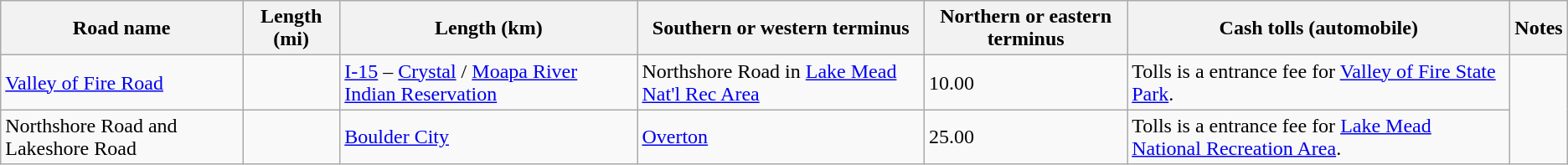<table class=wikitable>
<tr>
<th scope=col>Road name</th>
<th scope=col>Length (mi)</th>
<th scope=col>Length (km)</th>
<th scope=col>Southern or western terminus</th>
<th scope=col>Northern or eastern terminus</th>
<th scope=col>Cash tolls (automobile)</th>
<th scope=col>Notes</th>
</tr>
<tr>
<td> <a href='#'>Valley of Fire Road</a></td>
<td></td>
<td><a href='#'>I-15</a> – <a href='#'>Crystal</a> / <a href='#'>Moapa River Indian Reservation</a></td>
<td>Northshore Road in <a href='#'>Lake Mead Nat'l Rec Area</a></td>
<td>10.00</td>
<td>Tolls is a entrance fee for <a href='#'>Valley of Fire State Park</a>.</td>
</tr>
<tr>
<td> Northshore Road and Lakeshore Road</td>
<td></td>
<td> <a href='#'>Boulder City</a></td>
<td> <a href='#'>Overton</a></td>
<td>25.00</td>
<td>Tolls is a entrance fee for <a href='#'>Lake Mead National Recreation Area</a>.</td>
</tr>
</table>
